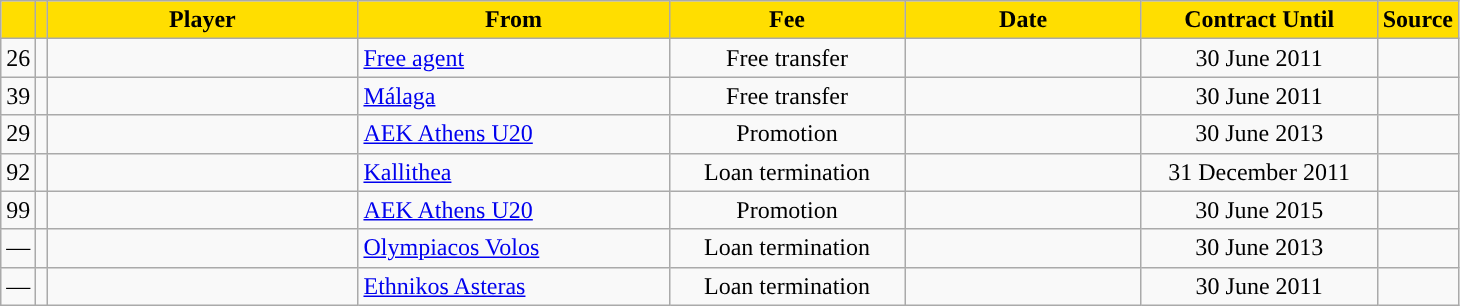<table class="wikitable sortable">
<tr>
<th style="background:#FFDE00"></th>
<th style="background:#FFDE00"></th>
<th width=200 style="background:#FFDE00">Player</th>
<th width=200 style="background:#FFDE00">From</th>
<th width=150 style="background:#FFDE00">Fee</th>
<th width=150 style="background:#FFDE00">Date</th>
<th width=150 style="background:#FFDE00">Contract Until</th>
<th style="background:#FFDE00">Source</th>
</tr>
<tr>
<td align=center>26</td>
<td align=center></td>
<td></td>
<td><a href='#'>Free agent</a></td>
<td align=center>Free transfer</td>
<td align=center></td>
<td align=center>30 June 2011</td>
<td align=center></td>
</tr>
<tr>
<td align=center>39</td>
<td align=center></td>
<td></td>
<td> <a href='#'>Málaga</a></td>
<td align=center>Free transfer</td>
<td align=center></td>
<td align=center>30 June 2011</td>
<td align=center></td>
</tr>
<tr>
<td align=center>29</td>
<td align=center></td>
<td></td>
<td> <a href='#'>AEK Athens U20</a></td>
<td align=center>Promotion</td>
<td align=center></td>
<td align=center>30 June 2013</td>
<td align=center></td>
</tr>
<tr>
<td align=center>92</td>
<td align=center></td>
<td></td>
<td> <a href='#'>Kallithea</a></td>
<td align=center>Loan termination</td>
<td align=center></td>
<td align=center>31 December 2011</td>
<td align=center></td>
</tr>
<tr>
<td align=center>99</td>
<td align=center></td>
<td></td>
<td> <a href='#'>AEK Athens U20</a></td>
<td align=center>Promotion</td>
<td align=center></td>
<td align=center>30 June 2015</td>
<td align=center></td>
</tr>
<tr>
<td align=center>—</td>
<td align=center></td>
<td></td>
<td> <a href='#'>Olympiacos Volos</a></td>
<td align=center>Loan termination</td>
<td align=center></td>
<td align=center>30 June 2013</td>
<td align=center></td>
</tr>
<tr>
<td align=center>—</td>
<td align=center></td>
<td></td>
<td> <a href='#'>Ethnikos Asteras</a></td>
<td align=center>Loan termination</td>
<td align=center></td>
<td align=center>30 June 2011</td>
<td align=center></td>
</tr>
</table>
